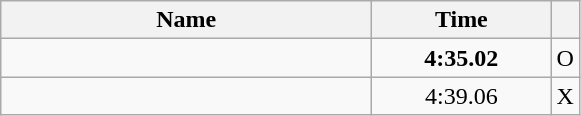<table class="wikitable" style="text-align:center;">
<tr>
<th style="width:15em">Name</th>
<th style="width:7em">Time</th>
<th></th>
</tr>
<tr>
<td align=left></td>
<td><strong>4:35.02</strong></td>
<td>O</td>
</tr>
<tr>
<td align=left></td>
<td>4:39.06</td>
<td>X</td>
</tr>
</table>
